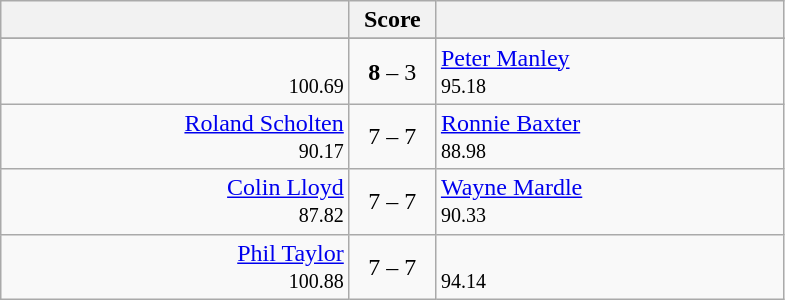<table class=wikitable style="text-align:center">
<tr>
<th width=225></th>
<th width=50>Score</th>
<th width=225></th>
</tr>
<tr align=center>
</tr>
<tr align=left>
<td align=right><br> <small><span>100.69</span></small></td>
<td align=center><strong>8</strong> – 3</td>
<td> <a href='#'>Peter Manley</a><br> <small><span>95.18</span></small></td>
</tr>
<tr align=left>
<td align=right><a href='#'>Roland Scholten</a> <br> <small><span>90.17</span></small></td>
<td align=center>7 – 7</td>
<td> <a href='#'>Ronnie Baxter</a><br> <small><span>88.98</span></small></td>
</tr>
<tr align=left>
<td align=right><a href='#'>Colin Lloyd</a> <br> <small><span>87.82</span></small></td>
<td align=center>7 – 7</td>
<td> <a href='#'>Wayne Mardle</a><br> <small><span>90.33</span></small></td>
</tr>
<tr align=left>
<td align=right><a href='#'>Phil Taylor</a> <br> <small><span>100.88</span></small></td>
<td align=center>7 – 7</td>
<td><br> <small><span>94.14</span></small></td>
</tr>
</table>
